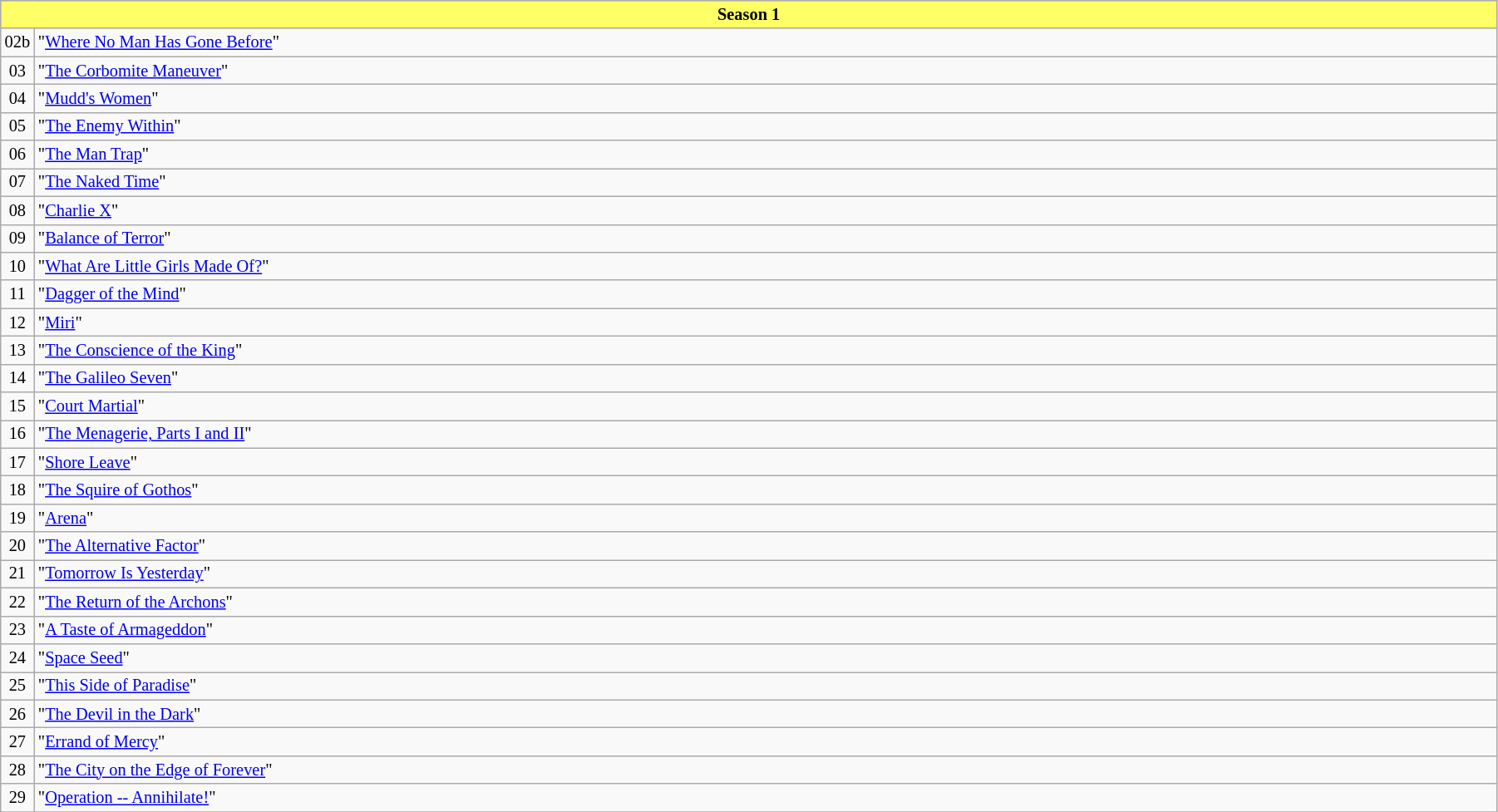<table class="wikitable" style="font-size:85%; width: 95%;">
<tr bgcolor="#CCCCCC">
<th colspan=2 style="background-color: #FFFF66">Season 1</th>
</tr>
<tr>
<td width="10px" align="center">02b</td>
<td>"<a href='#'>Where No Man Has Gone Before</a>"</td>
</tr>
<tr>
<td width="10px" align="center">03</td>
<td>"<a href='#'>The Corbomite Maneuver</a>"</td>
</tr>
<tr>
<td width="10px" align="center">04</td>
<td>"<a href='#'>Mudd's Women</a>"</td>
</tr>
<tr>
<td width="10px" align="center">05</td>
<td>"<a href='#'>The Enemy Within</a>"</td>
</tr>
<tr>
<td width="10px" align="center">06</td>
<td>"<a href='#'>The Man Trap</a>"</td>
</tr>
<tr>
<td width="10px" align="center">07</td>
<td>"<a href='#'>The Naked Time</a>"</td>
</tr>
<tr>
<td width="10px" align="center">08</td>
<td>"<a href='#'>Charlie X</a>"</td>
</tr>
<tr>
<td width="10px" align="center">09</td>
<td>"<a href='#'>Balance of Terror</a>"</td>
</tr>
<tr>
<td width="10px" align="center">10</td>
<td>"<a href='#'>What Are Little Girls Made Of?</a>"</td>
</tr>
<tr>
<td width="10px" align="center">11</td>
<td>"<a href='#'>Dagger of the Mind</a>"</td>
</tr>
<tr>
<td width="10px" align="center">12</td>
<td>"<a href='#'>Miri</a>"</td>
</tr>
<tr>
<td width="10px" align="center">13</td>
<td>"<a href='#'>The Conscience of the King</a>"</td>
</tr>
<tr>
<td width="10px" align="center">14</td>
<td>"<a href='#'>The Galileo Seven</a>"</td>
</tr>
<tr>
<td width="10px" align="center">15</td>
<td>"<a href='#'>Court Martial</a>"</td>
</tr>
<tr>
<td width="10px" align="center">16</td>
<td>"<a href='#'>The Menagerie, Parts I and II</a>"</td>
</tr>
<tr>
<td width="10px" align="center">17</td>
<td>"<a href='#'>Shore Leave</a>"</td>
</tr>
<tr>
<td width="10px" align="center">18</td>
<td>"<a href='#'>The Squire of Gothos</a>"</td>
</tr>
<tr>
<td width="10px" align="center">19</td>
<td>"<a href='#'>Arena</a>"</td>
</tr>
<tr>
<td width="10px" align="center">20</td>
<td>"<a href='#'>The Alternative Factor</a>"</td>
</tr>
<tr>
<td width="10px" align="center">21</td>
<td>"<a href='#'>Tomorrow Is Yesterday</a>"</td>
</tr>
<tr>
<td width="10px" align="center">22</td>
<td>"<a href='#'>The Return of the Archons</a>"</td>
</tr>
<tr>
<td width="10px" align="center">23</td>
<td>"<a href='#'>A Taste of Armageddon</a>"</td>
</tr>
<tr>
<td width="10px" align="center">24</td>
<td>"<a href='#'>Space Seed</a>"</td>
</tr>
<tr>
<td width="10px" align="center">25</td>
<td>"<a href='#'>This Side of Paradise</a>"</td>
</tr>
<tr>
<td width="10px" align="center">26</td>
<td>"<a href='#'>The Devil in the Dark</a>"</td>
</tr>
<tr>
<td width="10px" align="center">27</td>
<td>"<a href='#'>Errand of Mercy</a>"</td>
</tr>
<tr>
<td width="10px" align="center">28</td>
<td>"<a href='#'>The City on the Edge of Forever</a>"</td>
</tr>
<tr>
<td width="10px" align="center">29</td>
<td>"<a href='#'>Operation -- Annihilate!</a>"</td>
</tr>
<tr>
</tr>
</table>
